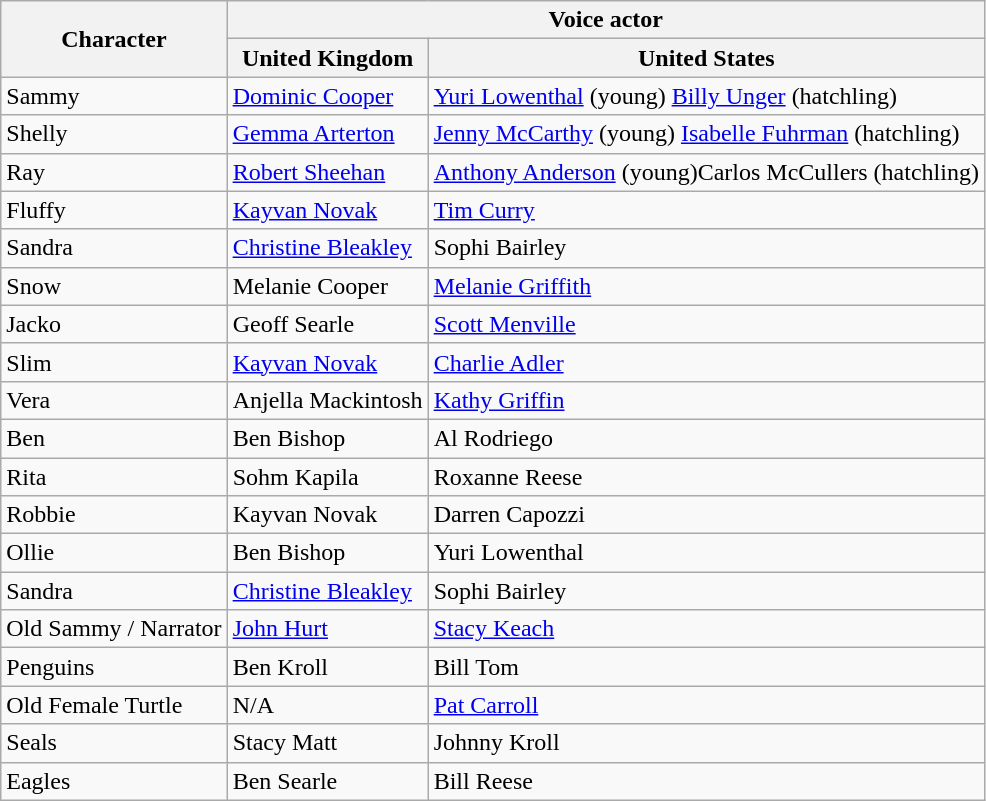<table class="wikitable">
<tr>
<th rowspan="2">Character</th>
<th colspan="2">Voice actor</th>
</tr>
<tr>
<th>United Kingdom</th>
<th>United States</th>
</tr>
<tr>
<td>Sammy</td>
<td><a href='#'>Dominic Cooper</a></td>
<td><a href='#'>Yuri Lowenthal</a> (young) <a href='#'>Billy Unger</a> (hatchling)</td>
</tr>
<tr>
<td>Shelly</td>
<td><a href='#'>Gemma Arterton</a></td>
<td><a href='#'>Jenny McCarthy</a> (young) <a href='#'>Isabelle Fuhrman</a> (hatchling)</td>
</tr>
<tr>
<td>Ray</td>
<td><a href='#'>Robert Sheehan</a></td>
<td><a href='#'>Anthony Anderson</a> (young)Carlos McCullers (hatchling)</td>
</tr>
<tr>
<td>Fluffy</td>
<td><a href='#'>Kayvan Novak</a></td>
<td><a href='#'>Tim Curry</a></td>
</tr>
<tr>
<td>Sandra</td>
<td><a href='#'>Christine Bleakley</a></td>
<td>Sophi Bairley</td>
</tr>
<tr>
<td>Snow</td>
<td>Melanie Cooper</td>
<td><a href='#'>Melanie Griffith</a></td>
</tr>
<tr>
<td>Jacko</td>
<td>Geoff Searle</td>
<td><a href='#'>Scott Menville</a></td>
</tr>
<tr>
<td>Slim</td>
<td><a href='#'>Kayvan Novak</a></td>
<td><a href='#'>Charlie Adler</a></td>
</tr>
<tr>
<td>Vera</td>
<td>Anjella Mackintosh</td>
<td><a href='#'>Kathy Griffin</a></td>
</tr>
<tr>
<td>Ben</td>
<td>Ben Bishop</td>
<td>Al Rodriego</td>
</tr>
<tr>
<td>Rita</td>
<td>Sohm Kapila</td>
<td>Roxanne Reese</td>
</tr>
<tr>
<td>Robbie</td>
<td>Kayvan Novak</td>
<td>Darren Capozzi</td>
</tr>
<tr>
<td>Ollie</td>
<td>Ben Bishop</td>
<td>Yuri Lowenthal</td>
</tr>
<tr>
<td>Sandra</td>
<td><a href='#'>Christine Bleakley</a></td>
<td>Sophi Bairley</td>
</tr>
<tr>
<td>Old Sammy / Narrator</td>
<td><a href='#'>John Hurt</a></td>
<td><a href='#'>Stacy Keach</a></td>
</tr>
<tr>
<td>Penguins</td>
<td>Ben Kroll</td>
<td>Bill Tom</td>
</tr>
<tr>
<td>Old Female Turtle</td>
<td>N/A</td>
<td><a href='#'>Pat Carroll</a></td>
</tr>
<tr>
<td>Seals</td>
<td>Stacy Matt</td>
<td>Johnny Kroll</td>
</tr>
<tr>
<td>Eagles</td>
<td>Ben Searle</td>
<td>Bill Reese</td>
</tr>
</table>
